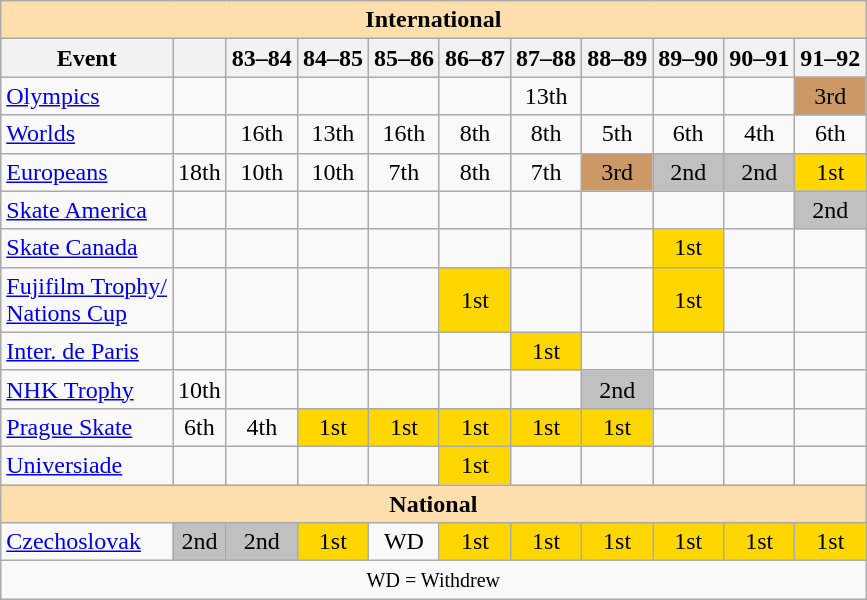<table class="wikitable" style="text-align:center">
<tr>
<th style="background-color: #ffdead; " colspan=11 align=center>International</th>
</tr>
<tr>
<th>Event</th>
<th></th>
<th>83–84</th>
<th>84–85</th>
<th>85–86</th>
<th>86–87</th>
<th>87–88</th>
<th>88–89</th>
<th>89–90</th>
<th>90–91</th>
<th>91–92</th>
</tr>
<tr>
<td align=left><a href='#'>Olympics</a></td>
<td></td>
<td></td>
<td></td>
<td></td>
<td></td>
<td>13th</td>
<td></td>
<td></td>
<td></td>
<td bgcolor=cc9966>3rd</td>
</tr>
<tr>
<td align=left><a href='#'>Worlds</a></td>
<td></td>
<td>16th</td>
<td>13th</td>
<td>16th</td>
<td>8th</td>
<td>8th</td>
<td>5th</td>
<td>6th</td>
<td>4th</td>
<td>6th</td>
</tr>
<tr>
<td align=left><a href='#'>Europeans</a></td>
<td>18th</td>
<td>10th</td>
<td>10th</td>
<td>7th</td>
<td>8th</td>
<td>7th</td>
<td bgcolor=cc9966>3rd</td>
<td bgcolor=silver>2nd</td>
<td bgcolor=silver>2nd</td>
<td bgcolor=gold>1st</td>
</tr>
<tr>
<td align=left><a href='#'>Skate America</a></td>
<td></td>
<td></td>
<td></td>
<td></td>
<td></td>
<td></td>
<td></td>
<td></td>
<td></td>
<td bgcolor=silver>2nd</td>
</tr>
<tr>
<td align=left><a href='#'>Skate Canada</a></td>
<td></td>
<td></td>
<td></td>
<td></td>
<td></td>
<td></td>
<td></td>
<td bgcolor=gold>1st</td>
<td></td>
<td></td>
</tr>
<tr>
<td align=left><a href='#'>Fujifilm Trophy/<br>Nations Cup</a></td>
<td></td>
<td></td>
<td></td>
<td></td>
<td bgcolor=gold>1st</td>
<td></td>
<td></td>
<td bgcolor=gold>1st</td>
<td></td>
<td></td>
</tr>
<tr>
<td align=left><a href='#'>Inter. de Paris</a></td>
<td></td>
<td></td>
<td></td>
<td></td>
<td></td>
<td bgcolor=gold>1st</td>
<td></td>
<td></td>
<td></td>
<td></td>
</tr>
<tr>
<td align=left><a href='#'>NHK Trophy</a></td>
<td>10th</td>
<td></td>
<td></td>
<td></td>
<td></td>
<td></td>
<td bgcolor=silver>2nd</td>
<td></td>
<td></td>
<td></td>
</tr>
<tr>
<td align=left><a href='#'>Prague Skate</a></td>
<td>6th</td>
<td>4th</td>
<td bgcolor=gold>1st</td>
<td bgcolor=gold>1st</td>
<td bgcolor=gold>1st</td>
<td bgcolor=gold>1st</td>
<td bgcolor=gold>1st</td>
<td></td>
<td></td>
<td></td>
</tr>
<tr>
<td align=left><a href='#'>Universiade</a></td>
<td></td>
<td></td>
<td></td>
<td></td>
<td bgcolor=gold>1st</td>
<td></td>
<td></td>
<td></td>
<td></td>
<td></td>
</tr>
<tr>
<th style="background-color: #ffdead; " colspan=11 align=center>National</th>
</tr>
<tr>
<td align=left><a href='#'>Czechoslovak</a></td>
<td bgcolor=silver>2nd</td>
<td bgcolor=silver>2nd</td>
<td bgcolor=gold>1st</td>
<td>WD</td>
<td bgcolor=gold>1st</td>
<td bgcolor=gold>1st</td>
<td bgcolor=gold>1st</td>
<td bgcolor=gold>1st</td>
<td bgcolor=gold>1st</td>
<td bgcolor=gold>1st</td>
</tr>
<tr>
<td colspan=11 align=center><small> WD = Withdrew </small></td>
</tr>
</table>
